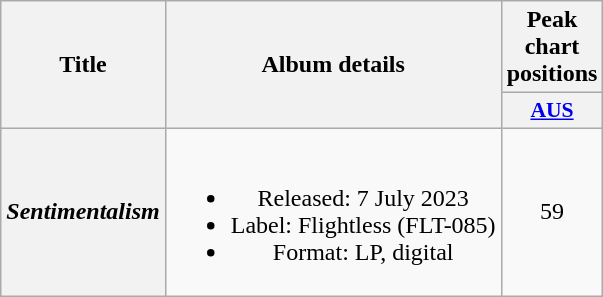<table class="wikitable plainrowheaders" style="text-align:center">
<tr>
<th scope="col" rowspan="2">Title</th>
<th scope="col" rowspan="2">Album details</th>
<th scope="col" colspan="1">Peak chart positions</th>
</tr>
<tr>
<th scope="col" style="width:3em; font-size:90%"><a href='#'>AUS</a><br></th>
</tr>
<tr>
<th scope="row"><em>Sentimentalism</em></th>
<td><br><ul><li>Released: 7 July 2023</li><li>Label: Flightless (FLT-085)</li><li>Format: LP, digital</li></ul></td>
<td>59</td>
</tr>
</table>
